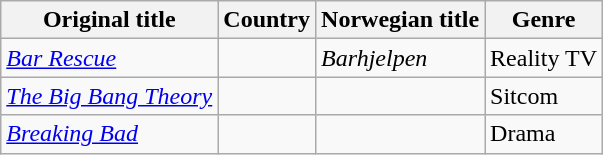<table class="wikitable">
<tr>
<th>Original title</th>
<th>Country</th>
<th>Norwegian title</th>
<th>Genre</th>
</tr>
<tr>
<td><em><a href='#'>Bar Rescue</a></em></td>
<td></td>
<td><em>Barhjelpen</em></td>
<td>Reality TV</td>
</tr>
<tr>
<td><em><a href='#'>The Big Bang Theory</a></em></td>
<td></td>
<td></td>
<td>Sitcom</td>
</tr>
<tr>
<td><em><a href='#'>Breaking Bad</a></em></td>
<td></td>
<td></td>
<td>Drama</td>
</tr>
</table>
